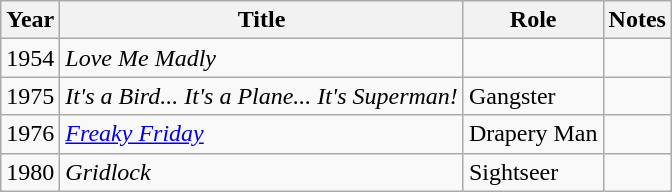<table class="wikitable sortable">
<tr>
<th>Year</th>
<th>Title</th>
<th>Role</th>
<th class="unsortable">Notes</th>
</tr>
<tr>
<td>1954</td>
<td><em>Love Me Madly</em></td>
<td></td>
<td></td>
</tr>
<tr>
<td>1975</td>
<td><em>It's a Bird... It's a Plane... It's Superman!</em></td>
<td>Gangster</td>
<td></td>
</tr>
<tr>
<td>1976</td>
<td><em><a href='#'>Freaky Friday</a></em></td>
<td>Drapery Man</td>
<td></td>
</tr>
<tr>
<td>1980</td>
<td><em>Gridlock</em></td>
<td>Sightseer</td>
<td></td>
</tr>
</table>
